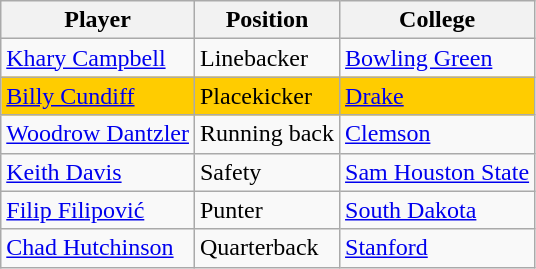<table class="wikitable">
<tr>
<th>Player</th>
<th>Position</th>
<th>College</th>
</tr>
<tr>
<td><a href='#'>Khary Campbell</a></td>
<td>Linebacker</td>
<td><a href='#'>Bowling Green</a></td>
</tr>
<tr style="background:#fc0;">
<td><a href='#'>Billy Cundiff</a></td>
<td>Placekicker</td>
<td><a href='#'>Drake</a></td>
</tr>
<tr>
<td><a href='#'>Woodrow Dantzler</a></td>
<td>Running back</td>
<td><a href='#'>Clemson</a></td>
</tr>
<tr>
<td><a href='#'>Keith Davis</a></td>
<td>Safety</td>
<td><a href='#'>Sam Houston State</a></td>
</tr>
<tr>
<td><a href='#'>Filip Filipović</a></td>
<td>Punter</td>
<td><a href='#'>South Dakota</a></td>
</tr>
<tr>
<td><a href='#'>Chad Hutchinson</a></td>
<td>Quarterback</td>
<td><a href='#'>Stanford</a></td>
</tr>
</table>
